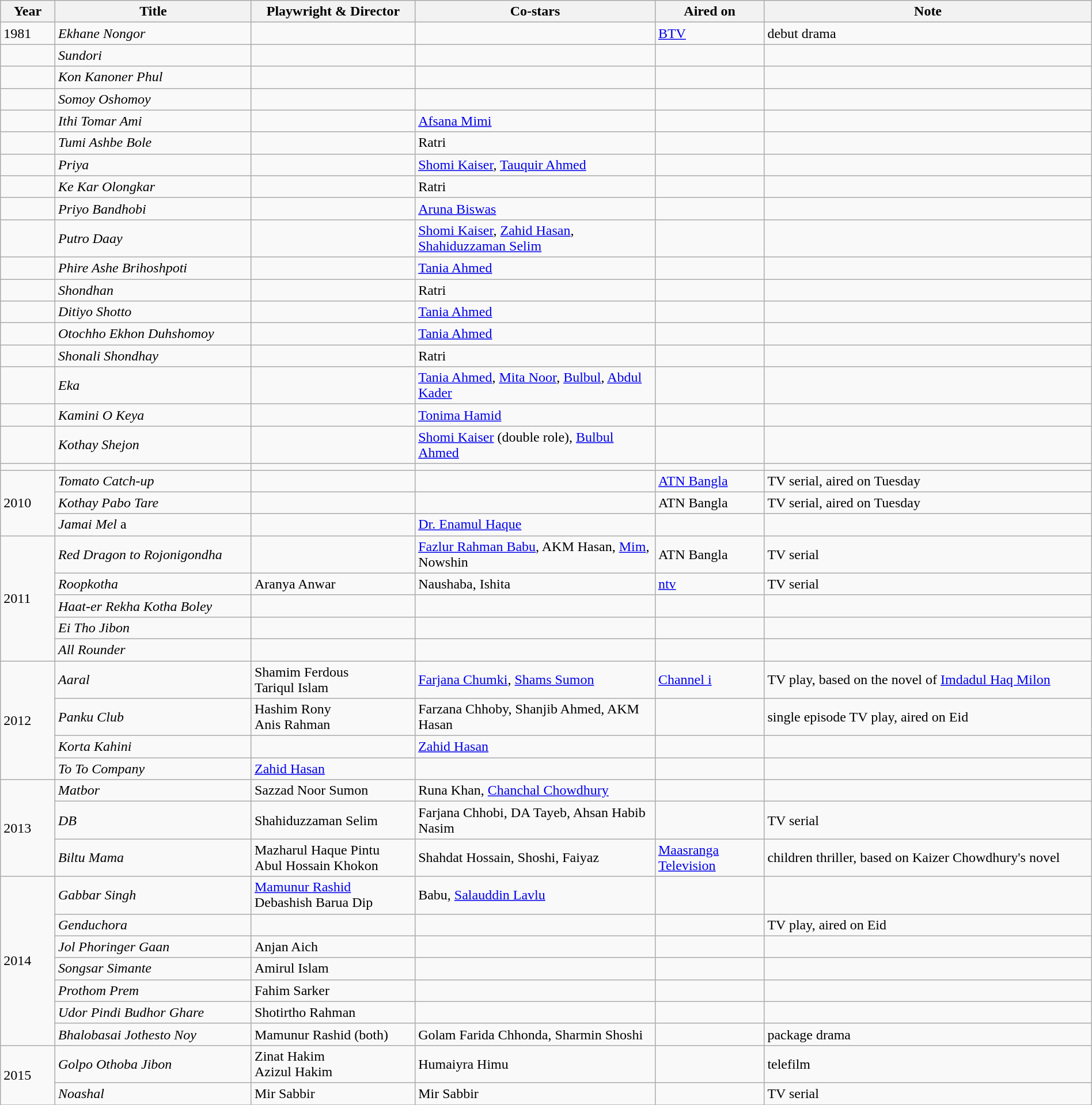<table class="wikitable" width= "100%">
<tr>
<th width= "5%">Year</th>
<th width= "18%">Title</th>
<th width= "15%">Playwright & Director</th>
<th width= "22%">Co-stars</th>
<th width= "10%">Aired on</th>
<th width= "30%">Note</th>
</tr>
<tr>
<td>1981</td>
<td><em>Ekhane Nongor</em></td>
<td></td>
<td></td>
<td><a href='#'>BTV</a></td>
<td>debut drama </td>
</tr>
<tr>
<td></td>
<td><em>Sundori</em></td>
<td></td>
<td></td>
<td></td>
<td></td>
</tr>
<tr>
<td></td>
<td><em>Kon Kanoner Phul</em></td>
<td></td>
<td></td>
<td></td>
<td></td>
</tr>
<tr>
<td></td>
<td><em>Somoy Oshomoy</em></td>
<td></td>
<td></td>
<td></td>
<td></td>
</tr>
<tr>
<td></td>
<td><em>Ithi Tomar Ami</em></td>
<td></td>
<td><a href='#'>Afsana Mimi</a></td>
<td></td>
<td></td>
</tr>
<tr>
<td></td>
<td><em>Tumi Ashbe Bole</em></td>
<td></td>
<td>Ratri</td>
<td></td>
<td></td>
</tr>
<tr>
<td></td>
<td><em>Priya</em></td>
<td></td>
<td><a href='#'>Shomi Kaiser</a>, <a href='#'>Tauquir Ahmed</a></td>
<td></td>
<td></td>
</tr>
<tr>
<td></td>
<td><em>Ke Kar Olongkar</em></td>
<td></td>
<td>Ratri</td>
<td></td>
<td></td>
</tr>
<tr>
<td></td>
<td><em>Priyo Bandhobi</em></td>
<td></td>
<td><a href='#'>Aruna Biswas</a></td>
<td></td>
<td></td>
</tr>
<tr>
<td></td>
<td><em>Putro Daay</em></td>
<td></td>
<td><a href='#'>Shomi Kaiser</a>, <a href='#'>Zahid Hasan</a>, <a href='#'>Shahiduzzaman Selim</a></td>
<td></td>
<td></td>
</tr>
<tr>
<td></td>
<td><em>Phire Ashe Brihoshpoti</em></td>
<td></td>
<td><a href='#'>Tania Ahmed</a></td>
<td></td>
<td></td>
</tr>
<tr>
<td></td>
<td><em>Shondhan</em></td>
<td></td>
<td>Ratri</td>
<td></td>
<td></td>
</tr>
<tr>
<td></td>
<td><em>Ditiyo Shotto</em></td>
<td></td>
<td><a href='#'>Tania Ahmed</a></td>
<td></td>
<td></td>
</tr>
<tr>
<td></td>
<td><em>Otochho Ekhon Duhshomoy</em></td>
<td></td>
<td><a href='#'>Tania Ahmed</a></td>
<td></td>
<td></td>
</tr>
<tr>
<td></td>
<td><em>Shonali Shondhay</em></td>
<td></td>
<td>Ratri</td>
<td></td>
<td></td>
</tr>
<tr>
<td></td>
<td><em>Eka</em></td>
<td></td>
<td><a href='#'>Tania Ahmed</a>, <a href='#'>Mita Noor</a>, <a href='#'>Bulbul</a>, <a href='#'>Abdul Kader</a></td>
<td></td>
<td></td>
</tr>
<tr>
<td></td>
<td><em>Kamini O Keya</em></td>
<td></td>
<td><a href='#'>Tonima Hamid</a></td>
<td></td>
<td></td>
</tr>
<tr>
<td></td>
<td><em>Kothay Shejon</em></td>
<td></td>
<td><a href='#'>Shomi Kaiser</a> (double role), <a href='#'>Bulbul Ahmed</a></td>
<td></td>
<td></td>
</tr>
<tr>
<td></td>
<td></td>
<td></td>
<td></td>
<td></td>
<td></td>
</tr>
<tr>
<td rowspan="3">2010</td>
<td><em>Tomato Catch-up</em></td>
<td></td>
<td></td>
<td><a href='#'>ATN Bangla</a></td>
<td>TV serial, aired on Tuesday</td>
</tr>
<tr>
<td><em>Kothay Pabo Tare</em></td>
<td></td>
<td></td>
<td>ATN Bangla</td>
<td>TV serial, aired on Tuesday</td>
</tr>
<tr>
<td><em>Jamai Mel</em> a</td>
<td></td>
<td><a href='#'>Dr. Enamul Haque</a></td>
<td></td>
<td></td>
</tr>
<tr>
<td rowspan="5">2011</td>
<td><em>Red Dragon to Rojonigondha</em></td>
<td></td>
<td><a href='#'>Fazlur Rahman Babu</a>, AKM Hasan, <a href='#'>Mim</a>, Nowshin</td>
<td>ATN Bangla</td>
<td>TV serial </td>
</tr>
<tr>
<td><em>Roopkotha</em></td>
<td>Aranya Anwar</td>
<td>Naushaba, Ishita</td>
<td><a href='#'>ntv</a></td>
<td>TV serial </td>
</tr>
<tr>
<td><em>Haat-er Rekha Kotha Boley</em></td>
<td></td>
<td></td>
<td></td>
<td></td>
</tr>
<tr>
<td><em>Ei Tho Jibon</em></td>
<td></td>
<td></td>
<td></td>
<td></td>
</tr>
<tr>
<td><em>All Rounder</em></td>
<td></td>
<td></td>
<td></td>
<td></td>
</tr>
<tr>
<td rowspan="4">2012</td>
<td><em>Aaral</em></td>
<td>Shamim Ferdous <br> Tariqul Islam</td>
<td><a href='#'>Farjana Chumki</a>, <a href='#'>Shams Sumon</a></td>
<td><a href='#'>Channel i</a></td>
<td>TV play, based on the novel of <a href='#'>Imdadul Haq Milon</a></td>
</tr>
<tr>
<td><em>Panku Club</em></td>
<td>Hashim Rony <br> Anis Rahman</td>
<td>Farzana Chhoby, Shanjib Ahmed, AKM Hasan</td>
<td></td>
<td>single episode TV play, aired on Eid </td>
</tr>
<tr>
<td><em>Korta Kahini</em></td>
<td></td>
<td><a href='#'>Zahid Hasan</a></td>
<td></td>
<td></td>
</tr>
<tr>
<td><em>To To Company</em></td>
<td><a href='#'>Zahid Hasan</a></td>
<td></td>
<td></td>
<td></td>
</tr>
<tr>
<td rowspan="3">2013</td>
<td><em>Matbor</em></td>
<td>Sazzad Noor Sumon</td>
<td>Runa Khan, <a href='#'>Chanchal Chowdhury</a></td>
<td></td>
<td></td>
</tr>
<tr>
<td><em>DB</em></td>
<td>Shahiduzzaman Selim</td>
<td>Farjana Chhobi, DA Tayeb, Ahsan Habib Nasim</td>
<td></td>
<td>TV serial </td>
</tr>
<tr>
<td><em>Biltu Mama</em></td>
<td>Mazharul Haque Pintu<br>Abul Hossain Khokon</td>
<td>Shahdat Hossain, Shoshi, Faiyaz</td>
<td><a href='#'>Maasranga Television</a></td>
<td>children thriller, based on Kaizer Chowdhury's novel </td>
</tr>
<tr>
<td rowspan="7">2014</td>
<td><em>Gabbar Singh</em></td>
<td><a href='#'>Mamunur Rashid</a> <br>Debashish Barua Dip</td>
<td>Babu, <a href='#'>Salauddin Lavlu</a></td>
<td></td>
<td></td>
</tr>
<tr>
<td><em>Genduchora</em></td>
<td></td>
<td></td>
<td></td>
<td>TV play, aired on Eid</td>
</tr>
<tr>
<td><em>Jol Phoringer Gaan</em></td>
<td>Anjan Aich</td>
<td></td>
<td></td>
<td></td>
</tr>
<tr>
<td><em>Songsar Simante</em></td>
<td>Amirul Islam</td>
<td></td>
<td></td>
<td></td>
</tr>
<tr>
<td><em>Prothom Prem</em></td>
<td>Fahim Sarker</td>
<td></td>
<td></td>
<td></td>
</tr>
<tr>
<td><em>Udor Pindi Budhor Ghare</em></td>
<td>Shotirtho Rahman</td>
<td></td>
<td></td>
<td></td>
</tr>
<tr>
<td><em>Bhalobasai Jothesto Noy</em></td>
<td>Mamunur Rashid (both)</td>
<td>Golam Farida Chhonda, Sharmin Shoshi</td>
<td></td>
<td>package drama</td>
</tr>
<tr>
<td rowspan="2">2015</td>
<td><em>Golpo Othoba Jibon</em></td>
<td>Zinat Hakim <br> Azizul Hakim</td>
<td>Humaiyra Himu</td>
<td></td>
<td>telefilm</td>
</tr>
<tr>
<td><em>Noashal</em></td>
<td>Mir Sabbir</td>
<td>Mir Sabbir</td>
<td></td>
<td>TV serial </td>
</tr>
<tr>
</tr>
</table>
